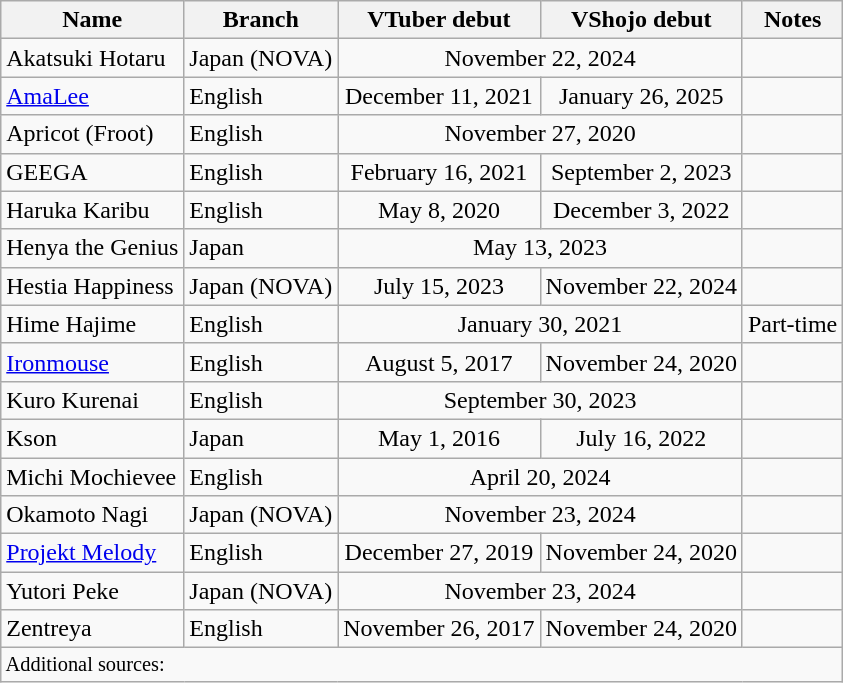<table Class="wikitable sortable">
<tr>
<th scope="col" data-sort-type=text>Name</th>
<th scope="col" data-sort-type=text>Branch</th>
<th scope="col" data-sort-type=date>VTuber debut</th>
<th scope="col" data-sort-type=date>VShojo debut</th>
<th>Notes</th>
</tr>
<tr>
<td>Akatsuki Hotaru</td>
<td>Japan (NOVA)</td>
<td colspan="2" style="text-align:center;">November 22, 2024</td>
<td></td>
</tr>
<tr>
<td><a href='#'>AmaLee</a></td>
<td>English</td>
<td style="text-align:center">December 11, 2021</td>
<td style="text-align:center">January 26, 2025</td>
<td></td>
</tr>
<tr>
<td>Apricot (Froot)</td>
<td>English</td>
<td colspan="2" style="text-align:center">November 27, 2020</td>
<td></td>
</tr>
<tr>
<td>GEEGA</td>
<td>English</td>
<td style="text-align:center">February 16, 2021</td>
<td style="text-align:center">September 2, 2023</td>
<td></td>
</tr>
<tr>
<td>Haruka Karibu</td>
<td>English</td>
<td style="text-align:center">May 8, 2020</td>
<td style="text-align:center">December 3, 2022</td>
</tr>
<tr>
<td>Henya the Genius</td>
<td>Japan</td>
<td colspan="2" style="text-align:center">May 13, 2023</td>
<td></td>
</tr>
<tr>
<td>Hestia Happiness</td>
<td>Japan (NOVA)</td>
<td style="text-align:center;">July 15, 2023</td>
<td style="text-align:center;">November 22, 2024</td>
<td></td>
</tr>
<tr>
<td>Hime Hajime</td>
<td>English</td>
<td colspan="2" style="text-align:center">January 30, 2021</td>
<td>Part-time</td>
</tr>
<tr>
<td><a href='#'>Ironmouse</a></td>
<td>English</td>
<td style="text-align:center">August 5, 2017</td>
<td style="text-align:center">November 24, 2020</td>
<td></td>
</tr>
<tr>
<td>Kuro Kurenai</td>
<td>English</td>
<td colspan="2" style="text-align:center">September 30, 2023</td>
</tr>
<tr>
<td>Kson</td>
<td>Japan</td>
<td style="text-align:center">May 1, 2016</td>
<td style="text-align:center">July 16, 2022</td>
<td></td>
</tr>
<tr>
<td>Michi Mochievee</td>
<td>English</td>
<td colspan="2" style="text-align:center">April 20, 2024</td>
</tr>
<tr>
<td>Okamoto Nagi</td>
<td>Japan (NOVA)</td>
<td colspan="2" style="text-align:center;">November 23, 2024</td>
<td></td>
</tr>
<tr>
<td><a href='#'>Projekt Melody</a></td>
<td>English</td>
<td style="text-align:center">December 27, 2019</td>
<td style="text-align:center">November 24, 2020</td>
<td></td>
</tr>
<tr>
<td>Yutori Peke</td>
<td>Japan (NOVA)</td>
<td colspan="2" style="text-align:center;">November 23, 2024</td>
<td></td>
</tr>
<tr>
<td>Zentreya</td>
<td>English</td>
<td style="text-align:center">November 26, 2017</td>
<td style="text-align:center">November 24, 2020</td>
<td></td>
</tr>
<tr class="sortbottom">
<td colspan="5" style="text-align:left;font-size:85%">Additional sources:</td>
</tr>
</table>
